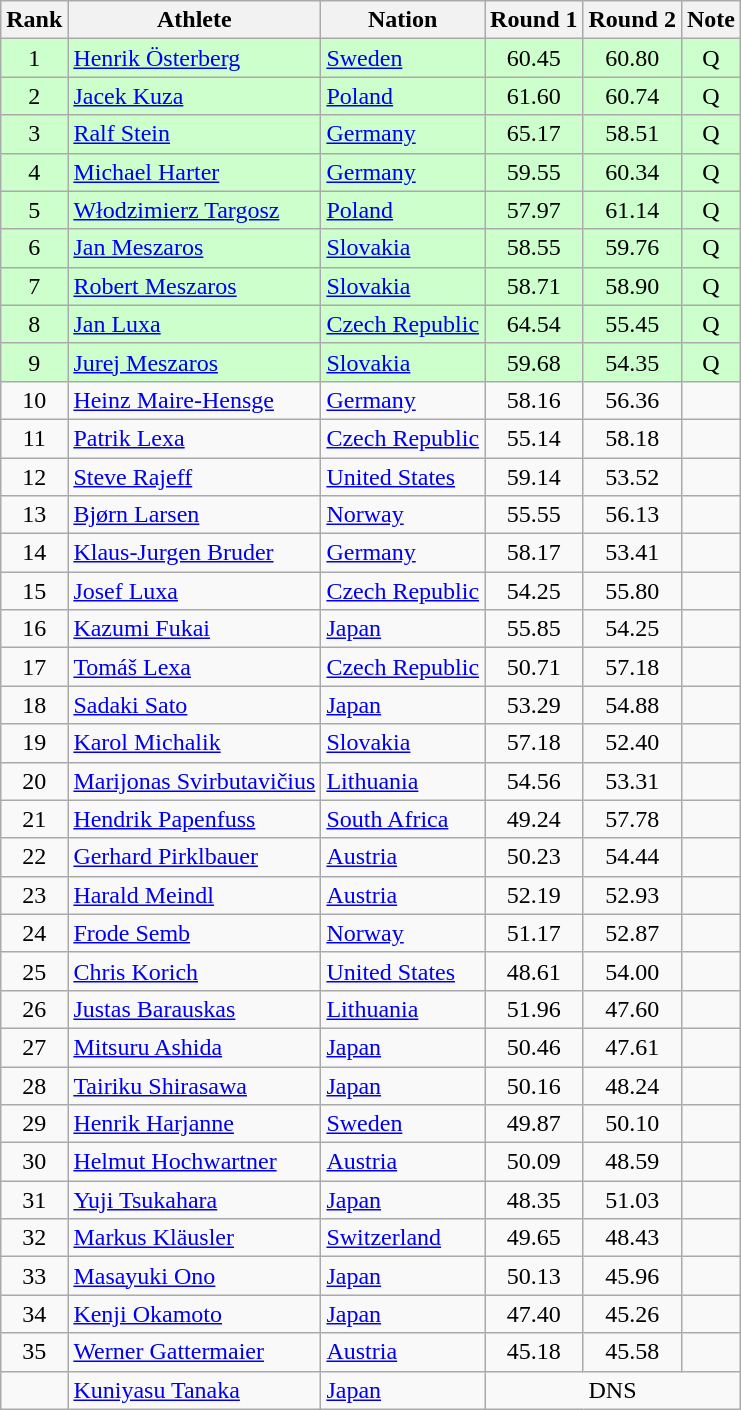<table class="wikitable sortable" style="text-align:center">
<tr>
<th>Rank</th>
<th>Athlete</th>
<th>Nation</th>
<th>Round 1</th>
<th>Round 2</th>
<th>Note</th>
</tr>
<tr bgcolor=ccffcc>
<td>1</td>
<td align=left><a href='#'>Henrik Österberg</a></td>
<td align=left> <a href='#'>Sweden</a></td>
<td>60.45</td>
<td>60.80</td>
<td>Q</td>
</tr>
<tr bgcolor=ccffcc>
<td>2</td>
<td align=left><a href='#'>Jacek Kuza</a></td>
<td align=left> <a href='#'>Poland</a></td>
<td>61.60</td>
<td>60.74</td>
<td>Q</td>
</tr>
<tr bgcolor=ccffcc>
<td>3</td>
<td align=left><a href='#'>Ralf Stein</a></td>
<td align=left> <a href='#'>Germany</a></td>
<td>65.17</td>
<td>58.51</td>
<td>Q</td>
</tr>
<tr bgcolor=ccffcc>
<td>4</td>
<td align=left><a href='#'>Michael Harter</a></td>
<td align=left> <a href='#'>Germany</a></td>
<td>59.55</td>
<td>60.34</td>
<td>Q</td>
</tr>
<tr bgcolor=ccffcc>
<td>5</td>
<td align=left><a href='#'>Włodzimierz Targosz</a></td>
<td align=left> <a href='#'>Poland</a></td>
<td>57.97</td>
<td>61.14</td>
<td>Q</td>
</tr>
<tr bgcolor=ccffcc>
<td>6</td>
<td align=left><a href='#'>Jan Meszaros</a></td>
<td align=left> <a href='#'>Slovakia</a></td>
<td>58.55</td>
<td>59.76</td>
<td>Q</td>
</tr>
<tr bgcolor=ccffcc>
<td>7</td>
<td align=left><a href='#'>Robert Meszaros</a></td>
<td align=left> <a href='#'>Slovakia</a></td>
<td>58.71</td>
<td>58.90</td>
<td>Q</td>
</tr>
<tr bgcolor=ccffcc>
<td>8</td>
<td align=left><a href='#'>Jan Luxa</a></td>
<td align=left> <a href='#'>Czech Republic</a></td>
<td>64.54</td>
<td>55.45</td>
<td>Q</td>
</tr>
<tr bgcolor=ccffcc>
<td>9</td>
<td align=left><a href='#'>Jurej Meszaros</a></td>
<td align=left> <a href='#'>Slovakia</a></td>
<td>59.68</td>
<td>54.35</td>
<td>Q</td>
</tr>
<tr>
<td>10</td>
<td align=left><a href='#'>Heinz Maire-Hensge</a></td>
<td align=left> <a href='#'>Germany</a></td>
<td>58.16</td>
<td>56.36</td>
<td></td>
</tr>
<tr>
<td>11</td>
<td align=left><a href='#'>Patrik Lexa</a></td>
<td align=left> <a href='#'>Czech Republic</a></td>
<td>55.14</td>
<td>58.18</td>
<td></td>
</tr>
<tr>
<td>12</td>
<td align=left><a href='#'>Steve Rajeff</a></td>
<td align=left> <a href='#'>United States</a></td>
<td>59.14</td>
<td>53.52</td>
<td></td>
</tr>
<tr>
<td>13</td>
<td align=left><a href='#'>Bjørn Larsen</a></td>
<td align=left> <a href='#'>Norway</a></td>
<td>55.55</td>
<td>56.13</td>
<td></td>
</tr>
<tr>
<td>14</td>
<td align=left><a href='#'>Klaus-Jurgen Bruder</a></td>
<td align=left> <a href='#'>Germany</a></td>
<td>58.17</td>
<td>53.41</td>
<td></td>
</tr>
<tr>
<td>15</td>
<td align=left><a href='#'>Josef Luxa</a></td>
<td align=left> <a href='#'>Czech Republic</a></td>
<td>54.25</td>
<td>55.80</td>
<td></td>
</tr>
<tr>
<td>16</td>
<td align=left><a href='#'>Kazumi Fukai</a></td>
<td align=left> <a href='#'>Japan</a></td>
<td>55.85</td>
<td>54.25</td>
<td></td>
</tr>
<tr>
<td>17</td>
<td align=left><a href='#'>Tomáš Lexa</a></td>
<td align=left> <a href='#'>Czech Republic</a></td>
<td>50.71</td>
<td>57.18</td>
<td></td>
</tr>
<tr>
<td>18</td>
<td align=left><a href='#'>Sadaki Sato</a></td>
<td align=left> <a href='#'>Japan</a></td>
<td>53.29</td>
<td>54.88</td>
<td></td>
</tr>
<tr>
<td>19</td>
<td align=left><a href='#'>Karol Michalik</a></td>
<td align=left> <a href='#'>Slovakia</a></td>
<td>57.18</td>
<td>52.40</td>
<td></td>
</tr>
<tr>
<td>20</td>
<td align=left><a href='#'>Marijonas Svirbutavičius</a></td>
<td align=left> <a href='#'>Lithuania</a></td>
<td>54.56</td>
<td>53.31</td>
<td></td>
</tr>
<tr>
<td>21</td>
<td align=left><a href='#'>Hendrik Papenfuss</a></td>
<td align=left> <a href='#'>South Africa</a></td>
<td>49.24</td>
<td>57.78</td>
<td></td>
</tr>
<tr>
<td>22</td>
<td align=left><a href='#'>Gerhard Pirklbauer</a></td>
<td align=left> <a href='#'>Austria</a></td>
<td>50.23</td>
<td>54.44</td>
<td></td>
</tr>
<tr>
<td>23</td>
<td align=left><a href='#'>Harald Meindl</a></td>
<td align=left> <a href='#'>Austria</a></td>
<td>52.19</td>
<td>52.93</td>
<td></td>
</tr>
<tr>
<td>24</td>
<td align=left><a href='#'>Frode Semb</a></td>
<td align=left> <a href='#'>Norway</a></td>
<td>51.17</td>
<td>52.87</td>
<td></td>
</tr>
<tr>
<td>25</td>
<td align=left><a href='#'>Chris Korich</a></td>
<td align=left> <a href='#'>United States</a></td>
<td>48.61</td>
<td>54.00</td>
<td></td>
</tr>
<tr>
<td>26</td>
<td align=left><a href='#'>Justas Barauskas</a></td>
<td align=left> <a href='#'>Lithuania</a></td>
<td>51.96</td>
<td>47.60</td>
<td></td>
</tr>
<tr>
<td>27</td>
<td align=left><a href='#'>Mitsuru Ashida</a></td>
<td align=left> <a href='#'>Japan</a></td>
<td>50.46</td>
<td>47.61</td>
<td></td>
</tr>
<tr>
<td>28</td>
<td align=left><a href='#'>Tairiku Shirasawa</a></td>
<td align=left> <a href='#'>Japan</a></td>
<td>50.16</td>
<td>48.24</td>
<td></td>
</tr>
<tr>
<td>29</td>
<td align=left><a href='#'>Henrik Harjanne</a></td>
<td align=left> <a href='#'>Sweden</a></td>
<td>49.87</td>
<td>50.10</td>
<td></td>
</tr>
<tr>
<td>30</td>
<td align=left><a href='#'>Helmut Hochwartner</a></td>
<td align=left> <a href='#'>Austria</a></td>
<td>50.09</td>
<td>48.59</td>
<td></td>
</tr>
<tr>
<td>31</td>
<td align=left><a href='#'>Yuji Tsukahara</a></td>
<td align=left> <a href='#'>Japan</a></td>
<td>48.35</td>
<td>51.03</td>
<td></td>
</tr>
<tr>
<td>32</td>
<td align=left><a href='#'>Markus Kläusler</a></td>
<td align=left> <a href='#'>Switzerland</a></td>
<td>49.65</td>
<td>48.43</td>
<td></td>
</tr>
<tr>
<td>33</td>
<td align=left><a href='#'>Masayuki Ono</a></td>
<td align=left> <a href='#'>Japan</a></td>
<td>50.13</td>
<td>45.96</td>
<td></td>
</tr>
<tr>
<td>34</td>
<td align=left><a href='#'>Kenji Okamoto</a></td>
<td align=left> <a href='#'>Japan</a></td>
<td>47.40</td>
<td>45.26</td>
<td></td>
</tr>
<tr>
<td>35</td>
<td align=left><a href='#'>Werner Gattermaier</a></td>
<td align=left> <a href='#'>Austria</a></td>
<td>45.18</td>
<td>45.58</td>
<td></td>
</tr>
<tr>
<td></td>
<td align=left><a href='#'>Kuniyasu Tanaka</a></td>
<td align=left> <a href='#'>Japan</a></td>
<td colspan=5>DNS</td>
</tr>
</table>
